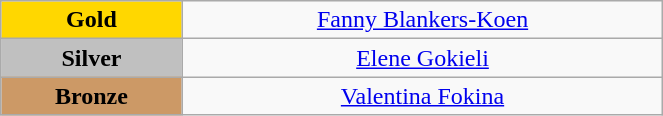<table class="wikitable" style="text-align:center; " width="35%">
<tr>
<td bgcolor="gold"><strong>Gold</strong></td>
<td><a href='#'>Fanny Blankers-Koen</a><br>  <small><em></em></small></td>
</tr>
<tr>
<td bgcolor="silver"><strong>Silver</strong></td>
<td><a href='#'>Elene Gokieli</a><br>  <small><em></em></small></td>
</tr>
<tr>
<td bgcolor="CC9966"><strong>Bronze</strong></td>
<td><a href='#'>Valentina Fokina</a><br>  <small><em></em></small></td>
</tr>
</table>
